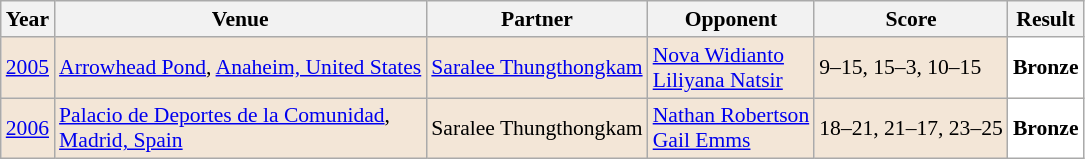<table class="sortable wikitable" style="font-size: 90%;">
<tr>
<th>Year</th>
<th>Venue</th>
<th>Partner</th>
<th>Opponent</th>
<th>Score</th>
<th>Result</th>
</tr>
<tr style="background:#F3E6D7">
<td align="center"><a href='#'>2005</a></td>
<td align="left"><a href='#'>Arrowhead Pond</a>, <a href='#'>Anaheim, United States</a></td>
<td align="left"> <a href='#'>Saralee Thungthongkam</a></td>
<td align="left"> <a href='#'>Nova Widianto</a> <br>  <a href='#'>Liliyana Natsir</a></td>
<td align="left">9–15, 15–3, 10–15</td>
<td style="text-align:left; background:white"> <strong>Bronze</strong></td>
</tr>
<tr style="background:#F3E6D7">
<td align="center"><a href='#'>2006</a></td>
<td align="left"><a href='#'>Palacio de Deportes de la Comunidad</a>,<br><a href='#'>Madrid, Spain</a></td>
<td align="left"> Saralee Thungthongkam</td>
<td align="left"> <a href='#'>Nathan Robertson</a> <br>  <a href='#'>Gail Emms</a></td>
<td align="left">18–21, 21–17, 23–25</td>
<td style="text-align:left; background:white"> <strong>Bronze</strong></td>
</tr>
</table>
